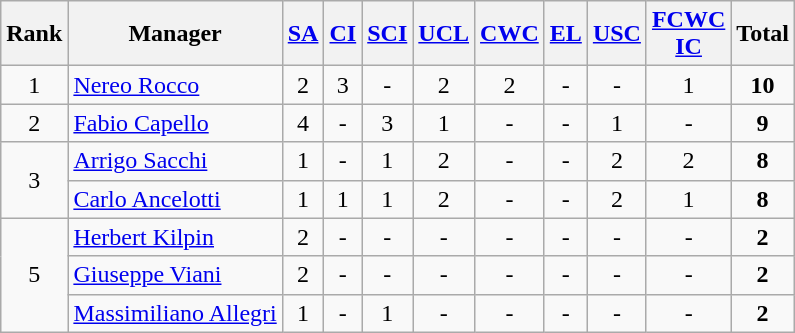<table class="wikitable sortable">
<tr>
<th>Rank</th>
<th>Manager</th>
<th style= class="sortable"><a href='#'>SA</a></th>
<th style=" class="sortable"><a href='#'>CI</a></th>
<th style=" class="sortable"><a href='#'>SCI</a></th>
<th style= class="sortable"><a href='#'>UCL</a></th>
<th style= class="sortable"><a href='#'>CWC</a></th>
<th style= class="sortable"><a href='#'>EL</a></th>
<th style="" class="sortable"><a href='#'>USC</a></th>
<th style="" class="sortable"><a href='#'>FCWC</a> <br> <a href='#'>IC</a></th>
<th>Total</th>
</tr>
<tr>
<td align=center>1</td>
<td> <a href='#'>Nereo Rocco</a></td>
<td align=center>2</td>
<td align=center>3</td>
<td align=center>-</td>
<td align=center>2</td>
<td align=center>2</td>
<td align=center>-</td>
<td align=center>-</td>
<td align=center>1</td>
<td align=center><strong>10</strong></td>
</tr>
<tr>
<td align=center>2</td>
<td> <a href='#'>Fabio Capello</a></td>
<td align=center>4</td>
<td align=center>-</td>
<td align=center>3</td>
<td align=center>1</td>
<td align=center>-</td>
<td align=center>-</td>
<td align=center>1</td>
<td align=center>-</td>
<td align=center><strong>9</strong></td>
</tr>
<tr>
<td rowspan=2 align=center>3</td>
<td> <a href='#'>Arrigo Sacchi</a></td>
<td align=center>1</td>
<td align=center>-</td>
<td align=center>1</td>
<td align=center>2</td>
<td align=center>-</td>
<td align=center>-</td>
<td align=center>2</td>
<td align=center>2</td>
<td align=center><strong>8</strong></td>
</tr>
<tr>
<td> <a href='#'>Carlo Ancelotti</a></td>
<td align=center>1</td>
<td align=center>1</td>
<td align=center>1</td>
<td align=center>2</td>
<td align=center>-</td>
<td align=center>-</td>
<td align=center>2</td>
<td align=center>1</td>
<td align=center><strong>8</strong></td>
</tr>
<tr>
<td rowspan=3 align=center>5</td>
<td> <a href='#'>Herbert Kilpin</a></td>
<td align=center>2</td>
<td align=center>-</td>
<td align=center>-</td>
<td align=center>-</td>
<td align=center>-</td>
<td align=center>-</td>
<td align=center>-</td>
<td align=center>-</td>
<td align=center><strong>2</strong></td>
</tr>
<tr>
<td> <a href='#'>Giuseppe Viani</a></td>
<td align=center>2</td>
<td align=center>-</td>
<td align=center>-</td>
<td align=center>-</td>
<td align=center>-</td>
<td align=center>-</td>
<td align=center>-</td>
<td align=center>-</td>
<td align=center><strong>2</strong></td>
</tr>
<tr>
<td> <a href='#'>Massimiliano Allegri</a></td>
<td align=center>1</td>
<td align=center>-</td>
<td align=center>1</td>
<td align=center>-</td>
<td align=center>-</td>
<td align=center>-</td>
<td align=center>-</td>
<td align=center>-</td>
<td align=center><strong>2</strong></td>
</tr>
</table>
